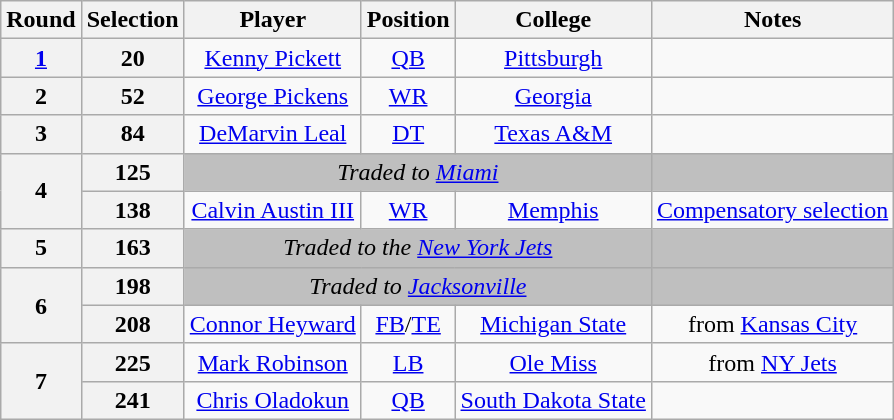<table class="wikitable" style="text-align:center">
<tr>
<th>Round</th>
<th>Selection</th>
<th>Player</th>
<th>Position</th>
<th>College</th>
<th>Notes</th>
</tr>
<tr>
<th><a href='#'>1</a></th>
<th>20</th>
<td><a href='#'>Kenny Pickett</a></td>
<td><a href='#'>QB</a></td>
<td><a href='#'>Pittsburgh</a></td>
<td></td>
</tr>
<tr>
<th>2</th>
<th>52</th>
<td><a href='#'>George Pickens</a></td>
<td><a href='#'>WR</a></td>
<td><a href='#'>Georgia</a></td>
<td></td>
</tr>
<tr>
<th>3</th>
<th>84</th>
<td><a href='#'>DeMarvin Leal</a></td>
<td><a href='#'>DT</a></td>
<td><a href='#'>Texas A&M</a></td>
<td></td>
</tr>
<tr>
<th rowspan="2">4</th>
<th>125</th>
<td colspan="3" style="background:#BFBFBF"><em>Traded to <a href='#'>Miami</a></em></td>
<td style="background:#BFBFBF"></td>
</tr>
<tr>
<th>138</th>
<td><a href='#'>Calvin Austin III</a></td>
<td><a href='#'>WR</a></td>
<td><a href='#'>Memphis</a></td>
<td><a href='#'>Compensatory selection</a></td>
</tr>
<tr>
<th>5</th>
<th>163</th>
<td colspan="3" style="background:#BFBFBF"><em>Traded to the <a href='#'>New York Jets</a></em></td>
<td style="background:#BFBFBF"></td>
</tr>
<tr>
<th rowspan="2">6</th>
<th>198</th>
<td colspan="3" style="background:#BFBFBF"><em>Traded to <a href='#'>Jacksonville</a></em></td>
<td style="background:#BFBFBF"></td>
</tr>
<tr>
<th>208</th>
<td><a href='#'>Connor Heyward</a></td>
<td><a href='#'>FB</a>/<a href='#'>TE</a></td>
<td><a href='#'>Michigan State</a></td>
<td>from <a href='#'>Kansas City</a></td>
</tr>
<tr>
<th rowspan="2">7</th>
<th>225</th>
<td><a href='#'>Mark Robinson</a></td>
<td><a href='#'>LB</a></td>
<td><a href='#'>Ole Miss</a></td>
<td>from <a href='#'>NY Jets</a></td>
</tr>
<tr>
<th>241</th>
<td><a href='#'>Chris Oladokun</a></td>
<td><a href='#'>QB</a></td>
<td><a href='#'>South Dakota State</a></td>
<td></td>
</tr>
</table>
